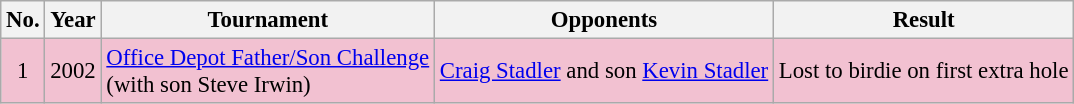<table class="wikitable" style="font-size:95%;">
<tr>
<th>No.</th>
<th>Year</th>
<th>Tournament</th>
<th>Opponents</th>
<th>Result</th>
</tr>
<tr style="background:#F2C1D1;">
<td align=center>1</td>
<td>2002</td>
<td><a href='#'>Office Depot Father/Son Challenge</a><br>(with son Steve Irwin)</td>
<td> <a href='#'>Craig Stadler</a> and son <a href='#'>Kevin Stadler</a></td>
<td>Lost to birdie on first extra hole</td>
</tr>
</table>
